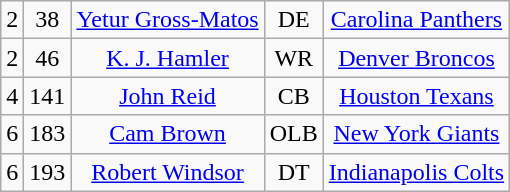<table class="wikitable" style="text-align:center">
<tr>
<td>2</td>
<td>38</td>
<td><a href='#'>Yetur Gross-Matos</a></td>
<td>DE</td>
<td><a href='#'>Carolina Panthers</a></td>
</tr>
<tr>
<td>2</td>
<td>46</td>
<td><a href='#'>K. J. Hamler</a></td>
<td>WR</td>
<td><a href='#'>Denver Broncos</a></td>
</tr>
<tr>
<td>4</td>
<td>141</td>
<td><a href='#'>John Reid</a></td>
<td>CB</td>
<td><a href='#'>Houston Texans</a></td>
</tr>
<tr>
<td>6</td>
<td>183</td>
<td><a href='#'>Cam Brown</a></td>
<td>OLB</td>
<td><a href='#'>New York Giants</a></td>
</tr>
<tr>
<td>6</td>
<td>193</td>
<td><a href='#'>Robert Windsor</a></td>
<td>DT</td>
<td><a href='#'>Indianapolis Colts</a></td>
</tr>
</table>
